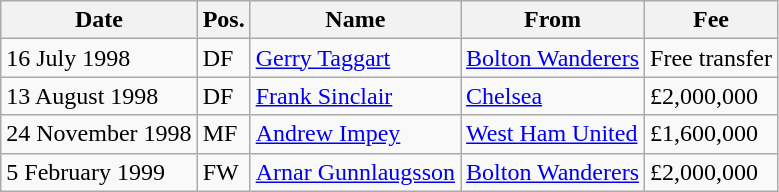<table class="wikitable">
<tr>
<th>Date</th>
<th>Pos.</th>
<th>Name</th>
<th>From</th>
<th>Fee</th>
</tr>
<tr>
<td>16 July 1998</td>
<td>DF</td>
<td> <a href='#'>Gerry Taggart</a></td>
<td> <a href='#'>Bolton Wanderers</a></td>
<td>Free transfer</td>
</tr>
<tr>
<td>13 August 1998</td>
<td>DF</td>
<td> <a href='#'>Frank Sinclair</a></td>
<td> <a href='#'>Chelsea</a></td>
<td>£2,000,000</td>
</tr>
<tr>
<td>24 November 1998</td>
<td>MF</td>
<td> <a href='#'>Andrew Impey</a></td>
<td> <a href='#'>West Ham United</a></td>
<td>£1,600,000</td>
</tr>
<tr>
<td>5 February 1999</td>
<td>FW</td>
<td> <a href='#'>Arnar Gunnlaugsson</a></td>
<td> <a href='#'>Bolton Wanderers</a></td>
<td>£2,000,000</td>
</tr>
</table>
